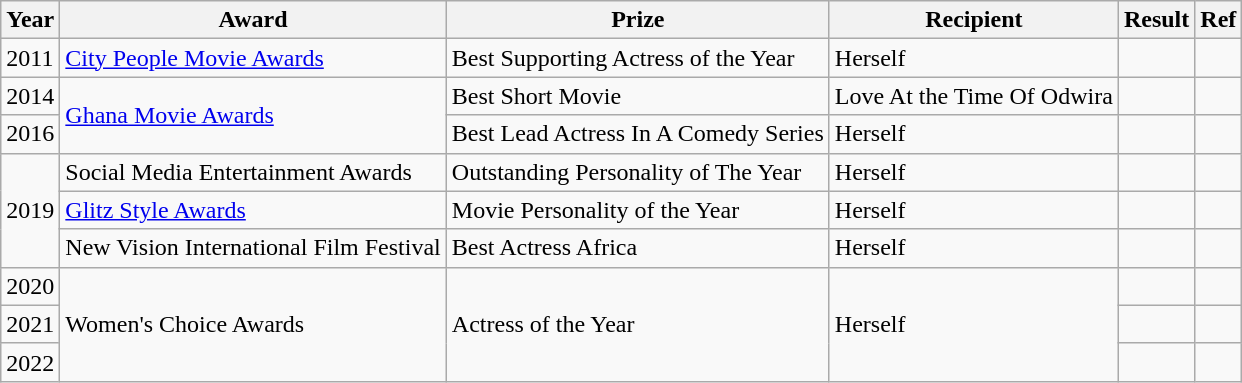<table class="wikitable">
<tr>
<th>Year</th>
<th>Award</th>
<th>Prize</th>
<th>Recipient</th>
<th>Result</th>
<th>Ref</th>
</tr>
<tr>
<td>2011</td>
<td><a href='#'>City People Movie Awards</a></td>
<td>Best Supporting Actress of the Year</td>
<td>Herself</td>
<td></td>
<td></td>
</tr>
<tr>
<td>2014</td>
<td rowspan="2"><a href='#'>Ghana Movie Awards</a></td>
<td>Best Short Movie</td>
<td>Love At the Time Of Odwira</td>
<td></td>
<td></td>
</tr>
<tr>
<td>2016</td>
<td>Best Lead Actress In A Comedy Series</td>
<td>Herself</td>
<td></td>
<td></td>
</tr>
<tr>
<td rowspan="3">2019</td>
<td>Social Media Entertainment Awards</td>
<td>Outstanding Personality of The Year</td>
<td>Herself</td>
<td></td>
<td></td>
</tr>
<tr>
<td><a href='#'>Glitz Style Awards</a></td>
<td>Movie Personality of the Year</td>
<td>Herself</td>
<td></td>
<td></td>
</tr>
<tr>
<td>New Vision International Film Festival</td>
<td>Best Actress Africa</td>
<td>Herself</td>
<td></td>
<td></td>
</tr>
<tr>
<td>2020</td>
<td rowspan="3">Women's Choice Awards</td>
<td rowspan="3">Actress of the Year</td>
<td rowspan="3">Herself</td>
<td></td>
<td></td>
</tr>
<tr>
<td>2021</td>
<td></td>
<td></td>
</tr>
<tr>
<td>2022</td>
<td></td>
<td></td>
</tr>
</table>
